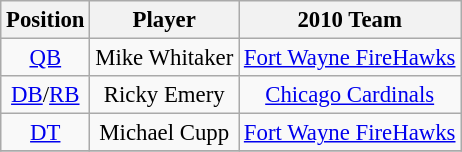<table class="wikitable" style="font-size: 95%; text-align: center">
<tr>
<th>Position</th>
<th>Player</th>
<th>2010 Team</th>
</tr>
<tr>
<td><a href='#'>QB</a></td>
<td>Mike Whitaker</td>
<td><a href='#'>Fort Wayne FireHawks</a></td>
</tr>
<tr>
<td><a href='#'>DB</a>/<a href='#'>RB</a></td>
<td>Ricky Emery</td>
<td><a href='#'>Chicago Cardinals</a></td>
</tr>
<tr>
<td><a href='#'>DT</a></td>
<td>Michael Cupp</td>
<td><a href='#'>Fort Wayne FireHawks</a></td>
</tr>
<tr>
</tr>
</table>
